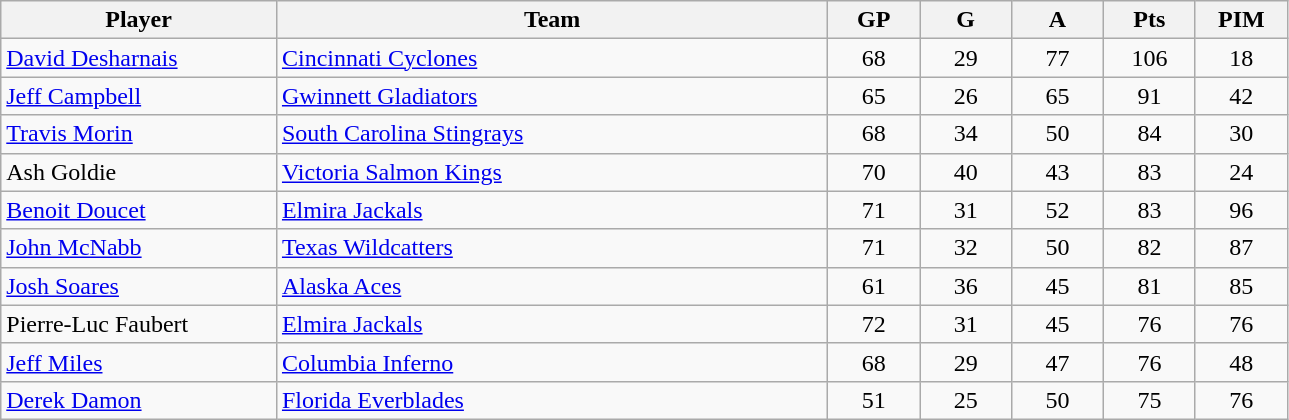<table class="wikitable" style="text-align:center">
<tr>
<th bgcolor="#DDDDFF" width="15%">Player</th>
<th bgcolor="#DDDDFF" width="30%">Team</th>
<th bgcolor="#DDDDFF" width="5%">GP</th>
<th bgcolor="#DDDDFF" width="5%">G</th>
<th bgcolor="#DDDDFF" width="5%">A</th>
<th bgcolor="#DDDDFF" width="5%">Pts</th>
<th bgcolor="#DDDDFF" width="5%">PIM</th>
</tr>
<tr>
<td align=left><a href='#'>David Desharnais</a></td>
<td align=left><a href='#'>Cincinnati Cyclones</a></td>
<td>68</td>
<td>29</td>
<td>77</td>
<td>106</td>
<td>18</td>
</tr>
<tr>
<td align=left><a href='#'>Jeff Campbell</a></td>
<td align=left><a href='#'>Gwinnett Gladiators</a></td>
<td>65</td>
<td>26</td>
<td>65</td>
<td>91</td>
<td>42</td>
</tr>
<tr>
<td align=left><a href='#'>Travis Morin</a></td>
<td align=left><a href='#'>South Carolina Stingrays</a></td>
<td>68</td>
<td>34</td>
<td>50</td>
<td>84</td>
<td>30</td>
</tr>
<tr>
<td align=left>Ash Goldie</td>
<td align=left><a href='#'>Victoria Salmon Kings</a></td>
<td>70</td>
<td>40</td>
<td>43</td>
<td>83</td>
<td>24</td>
</tr>
<tr>
<td align=left><a href='#'>Benoit Doucet</a></td>
<td align=left><a href='#'>Elmira Jackals</a></td>
<td>71</td>
<td>31</td>
<td>52</td>
<td>83</td>
<td>96</td>
</tr>
<tr>
<td align=left><a href='#'>John McNabb</a></td>
<td align=left><a href='#'>Texas Wildcatters</a></td>
<td>71</td>
<td>32</td>
<td>50</td>
<td>82</td>
<td>87</td>
</tr>
<tr>
<td align=left><a href='#'>Josh Soares</a></td>
<td align=left><a href='#'>Alaska Aces</a></td>
<td>61</td>
<td>36</td>
<td>45</td>
<td>81</td>
<td>85</td>
</tr>
<tr>
<td align=left>Pierre-Luc Faubert</td>
<td align=left><a href='#'>Elmira Jackals</a></td>
<td>72</td>
<td>31</td>
<td>45</td>
<td>76</td>
<td>76</td>
</tr>
<tr>
<td align=left><a href='#'>Jeff Miles</a></td>
<td align=left><a href='#'>Columbia Inferno</a></td>
<td>68</td>
<td>29</td>
<td>47</td>
<td>76</td>
<td>48</td>
</tr>
<tr>
<td align=left><a href='#'>Derek Damon</a></td>
<td align=left><a href='#'>Florida Everblades</a></td>
<td>51</td>
<td>25</td>
<td>50</td>
<td>75</td>
<td>76</td>
</tr>
</table>
